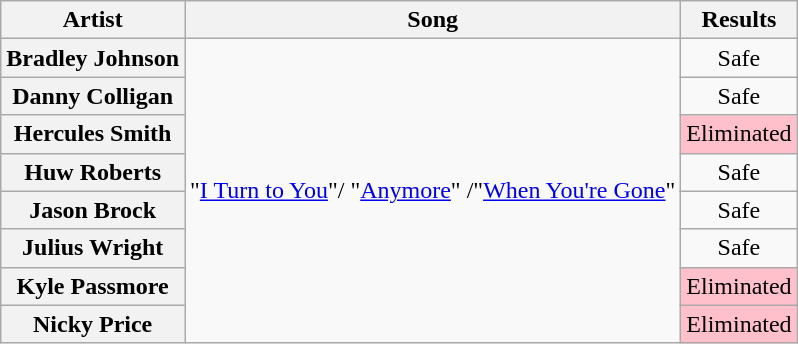<table class="wikitable plainrowheaders" style="text-align:center;">
<tr>
<th scope="col">Artist</th>
<th scope="col">Song</th>
<th scope="col">Results</th>
</tr>
<tr>
<th scope="row">Bradley Johnson</th>
<td rowspan="8">"<a href='#'>I Turn to You</a>"/ "<a href='#'>Anymore</a>" /"<a href='#'>When You're Gone</a>"</td>
<td>Safe</td>
</tr>
<tr>
<th scope="row">Danny Colligan</th>
<td>Safe</td>
</tr>
<tr>
<th scope="row">Hercules Smith</th>
<td style="background:pink;">Eliminated</td>
</tr>
<tr>
<th scope="row">Huw Roberts</th>
<td>Safe</td>
</tr>
<tr>
<th scope="row">Jason Brock</th>
<td>Safe</td>
</tr>
<tr>
<th scope="row">Julius Wright</th>
<td>Safe</td>
</tr>
<tr>
<th scope="row">Kyle Passmore</th>
<td style="background:pink;">Eliminated</td>
</tr>
<tr>
<th scope="row">Nicky Price</th>
<td style="background:pink;">Eliminated</td>
</tr>
</table>
